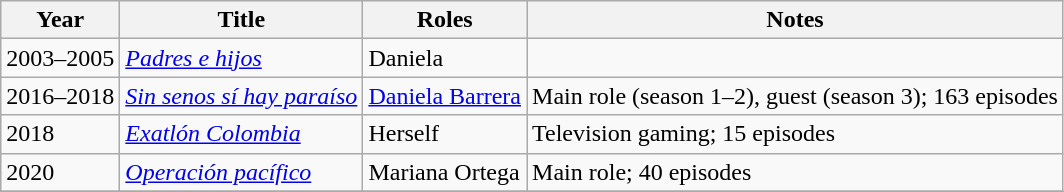<table class="wikitable sortable">
<tr>
<th>Year</th>
<th>Title</th>
<th>Roles</th>
<th>Notes</th>
</tr>
<tr>
<td>2003–2005</td>
<td><em><a href='#'>Padres e hijos</a></em></td>
<td>Daniela</td>
<td></td>
</tr>
<tr>
<td>2016–2018</td>
<td><em><a href='#'>Sin senos sí hay paraíso</a></em></td>
<td><a href='#'>Daniela Barrera</a></td>
<td>Main role (season 1–2), guest (season 3); 163 episodes</td>
</tr>
<tr>
<td>2018</td>
<td><em><a href='#'>Exatlón Colombia</a></em></td>
<td>Herself</td>
<td>Television gaming; 15 episodes</td>
</tr>
<tr>
<td>2020</td>
<td><em><a href='#'>Operación pacífico</a></em></td>
<td>Mariana Ortega</td>
<td>Main role; 40 episodes</td>
</tr>
<tr>
</tr>
</table>
